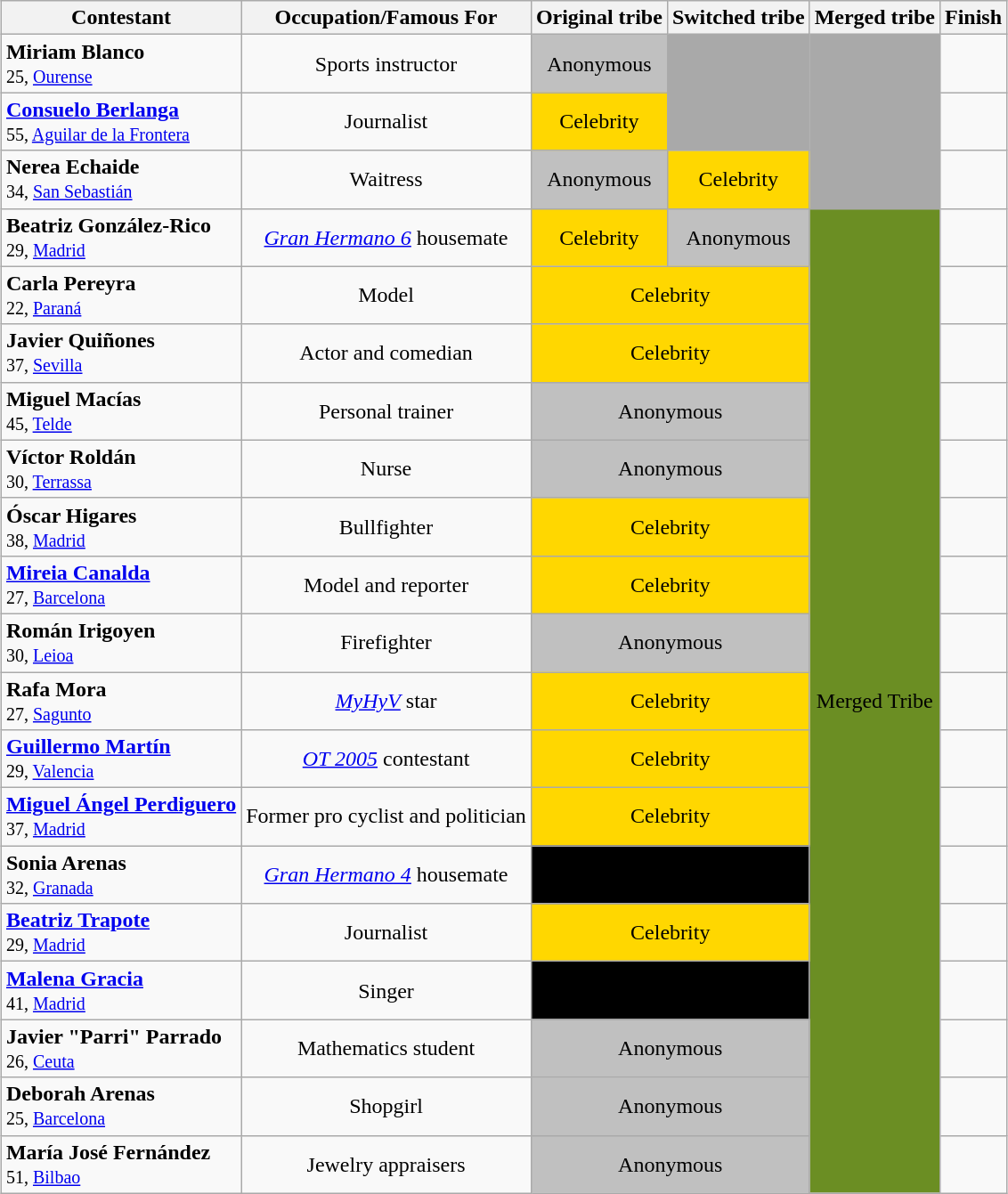<table class="wikitable" style="margin:auto; text-align:center">
<tr>
<th>Contestant</th>
<th>Occupation/Famous For</th>
<th>Original tribe</th>
<th>Switched tribe</th>
<th>Merged tribe</th>
<th>Finish</th>
</tr>
<tr>
<td align="left"><strong>Miriam Blanco</strong><br><small>25, <a href='#'>Ourense</a></small></td>
<td>Sports instructor</td>
<td bgcolor="#C0C0C0">Anonymous</td>
<td bgcolor="darkgray" rowspan="2"></td>
<td bgcolor="darkgray" rowspan="3"></td>
<td></td>
</tr>
<tr>
<td align="left"><strong><a href='#'>Consuelo Berlanga</a></strong><br><small>55, <a href='#'>Aguilar de la Frontera</a></small></td>
<td>Journalist</td>
<td bgcolor="#FFD700">Celebrity</td>
<td></td>
</tr>
<tr>
<td align="left"><strong>Nerea Echaide</strong><br><small>34, <a href='#'>San Sebastián</a></small></td>
<td>Waitress</td>
<td bgcolor="#C0C0C0">Anonymous</td>
<td bgcolor="#FFD700">Celebrity</td>
<td></td>
</tr>
<tr>
<td align="left"><strong>Beatriz González-Rico</strong><br><small>29, <a href='#'>Madrid</a></small></td>
<td><em><a href='#'>Gran Hermano 6</a></em> housemate</td>
<td bgcolor="#FFD700">Celebrity</td>
<td bgcolor="#C0C0C0">Anonymous</td>
<td rowspan=18 bgcolor="#6B8E23"><span>Merged Tribe</span></td>
<td></td>
</tr>
<tr>
<td align="left"><strong>Carla Pereyra</strong><br><small>22, <a href='#'>Paraná</a></small></td>
<td>Model</td>
<td colspan="2" bgcolor="#FFD700">Celebrity</td>
<td></td>
</tr>
<tr>
<td align="left"><strong>Javier Quiñones</strong><br><small>37, <a href='#'>Sevilla</a></small></td>
<td>Actor and comedian</td>
<td colspan="2" bgcolor="#FFD700">Celebrity</td>
<td></td>
</tr>
<tr>
<td align="left"><strong>Miguel Macías</strong><br><small>45, <a href='#'>Telde</a></small></td>
<td>Personal trainer</td>
<td colspan="2" bgcolor="#C0C0C0">Anonymous</td>
<td></td>
</tr>
<tr>
<td align="left"><strong>Víctor Roldán</strong><br><small>30, <a href='#'>Terrassa</a></small></td>
<td>Nurse</td>
<td colspan="2" bgcolor="#C0C0C0">Anonymous</td>
<td></td>
</tr>
<tr>
<td align="left"><strong>Óscar Higares</strong><br><small>38, <a href='#'>Madrid</a></small></td>
<td>Bullfighter</td>
<td colspan="2" bgcolor="#FFD700">Celebrity</td>
<td></td>
</tr>
<tr>
<td align="left"><strong><a href='#'>Mireia Canalda</a></strong><br><small>27, <a href='#'>Barcelona</a></small></td>
<td>Model and reporter</td>
<td colspan="2" bgcolor="#FFD700">Celebrity</td>
<td></td>
</tr>
<tr>
<td align="left"><strong>Román Irigoyen</strong><br><small>30, <a href='#'>Leioa</a></small></td>
<td>Firefighter</td>
<td colspan="2" bgcolor="#C0C0C0">Anonymous</td>
<td></td>
</tr>
<tr>
<td align="left"><strong>Rafa Mora</strong><br><small>27, <a href='#'>Sagunto</a></small></td>
<td><a href='#'><em>MyHyV</em></a> star</td>
<td colspan="2" bgcolor="#FFD700">Celebrity</td>
<td></td>
</tr>
<tr>
<td align="left"><strong><a href='#'>Guillermo Martín</a></strong><br><small>29, <a href='#'>Valencia</a></small></td>
<td><em><a href='#'>OT 2005</a></em> contestant</td>
<td colspan="2" bgcolor="#FFD700">Celebrity</td>
<td></td>
</tr>
<tr>
<td align="left"><strong><a href='#'>Miguel Ángel Perdiguero</a></strong><br><small>37, <a href='#'>Madrid</a></small></td>
<td>Former pro cyclist and politician</td>
<td colspan="2" bgcolor="#FFD700">Celebrity</td>
<td></td>
</tr>
<tr>
<td align="left"><strong>Sonia Arenas</strong><br><small>32, <a href='#'>Granada</a></small></td>
<td><a href='#'><em>Gran Hermano 4</em></a> housemate</td>
<td colspan="2" bgcolor="black"></td>
<td></td>
</tr>
<tr>
<td align="left"><strong><a href='#'>Beatriz Trapote</a></strong><br><small>29, <a href='#'>Madrid</a></small></td>
<td>Journalist</td>
<td colspan="2" bgcolor="#FFD700">Celebrity</td>
<td></td>
</tr>
<tr>
<td align="left"><strong><a href='#'>Malena Gracia</a></strong><br><small>41, <a href='#'>Madrid</a></small></td>
<td>Singer</td>
<td colspan="2" bgcolor="black"></td>
<td></td>
</tr>
<tr>
<td align="left"><strong>Javier "Parri" Parrado</strong><br><small>26, <a href='#'>Ceuta</a></small></td>
<td>Mathematics student</td>
<td colspan="2" bgcolor="#C0C0C0">Anonymous</td>
<td></td>
</tr>
<tr>
<td align="left"><strong>Deborah Arenas</strong><br><small>25, <a href='#'>Barcelona</a></small></td>
<td>Shopgirl</td>
<td colspan="2" bgcolor="#C0C0C0">Anonymous</td>
<td></td>
</tr>
<tr>
<td align="left"><strong>María José Fernández</strong><br><small>51, <a href='#'>Bilbao</a></small></td>
<td>Jewelry appraisers</td>
<td colspan="2" bgcolor="#C0C0C0">Anonymous</td>
<td></td>
</tr>
</table>
